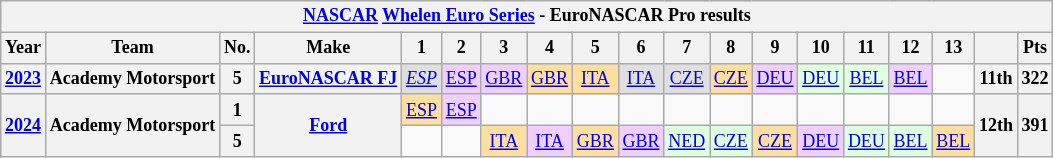<table class="wikitable" style="text-align:center; font-size:75%">
<tr>
<th colspan="19"><a href='#'>NASCAR</a> <a href='#'>Whelen Euro Series</a> - EuroNASCAR Pro results</th>
</tr>
<tr>
<th>Year</th>
<th>Team</th>
<th>No.</th>
<th>Make</th>
<th>1</th>
<th>2</th>
<th>3</th>
<th>4</th>
<th>5</th>
<th>6</th>
<th>7</th>
<th>8</th>
<th>9</th>
<th>10</th>
<th>11</th>
<th>12</th>
<th>13</th>
<th></th>
<th>Pts</th>
</tr>
<tr>
<th><a href='#'>2023</a></th>
<th>Academy Motorsport</th>
<th>5</th>
<th><a href='#'>EuroNASCAR FJ</a></th>
<td style="background-color:#DFDFDF"><em><a href='#'>ESP</a></em><br></td>
<td style="background-color:#EFCFFF"><a href='#'>ESP</a><br></td>
<td style="background-color:#EFCFFF"><a href='#'>GBR</a><br></td>
<td style="background-color:#FFDF9F"><a href='#'>GBR</a><br></td>
<td style="background-color:#FFDF9F"><a href='#'>ITA</a><br></td>
<td style="background-color:#DFDFDF"><a href='#'>ITA</a><br></td>
<td style="background-color:#DFDFDF"><a href='#'>CZE</a><br></td>
<td style="background-color:#FFDF9F"><a href='#'>CZE</a><br></td>
<td style="background-color:#EFCFFF"><a href='#'>DEU</a><br></td>
<td style="background-color:#DFFFDF"><a href='#'>DEU</a><br></td>
<td style="background-color:#DFFFDF"><a href='#'>BEL</a><br></td>
<td style="background-color:#EFCFFF"><a href='#'>BEL</a><br></td>
<td></td>
<th>11th</th>
<th>322</th>
</tr>
<tr>
<th rowspan="2"><a href='#'>2024</a></th>
<th rowspan="2">Academy Motorsport</th>
<th>1</th>
<th rowspan="2"><a href='#'>Ford</a></th>
<td style="background-color:#FFDF9F"><a href='#'>ESP</a><br></td>
<td style="background-color:#EFCFFF"><a href='#'>ESP</a><br></td>
<td></td>
<td></td>
<td></td>
<td></td>
<td></td>
<td></td>
<td></td>
<td></td>
<td></td>
<td></td>
<td></td>
<th rowspan="2">12th</th>
<th rowspan="2"><strong>391</strong></th>
</tr>
<tr>
<th>5</th>
<td></td>
<td></td>
<td style="background-color:#FFDF9F"><a href='#'>ITA</a><br></td>
<td style="background-color:#EFCFFF"><a href='#'>ITA</a><br></td>
<td style="background-color:#FFDF9F"><a href='#'>GBR</a><br></td>
<td style="background-color:#EFCFFF"><a href='#'>GBR</a><br></td>
<td style="background-color:#DFFFDF"><a href='#'>NED</a><br></td>
<td style="background-color:#DFFFDF"><a href='#'>CZE</a><br></td>
<td style="background-color:#FFDF9F"><a href='#'>CZE</a><br></td>
<td style="background-color:#EFCFFF"><a href='#'>DEU</a><br></td>
<td style="background-color:#DFFFDF"><a href='#'>DEU</a><br></td>
<td style="background-color:#DFFFDF"><a href='#'>BEL</a><br></td>
<td style="background-color:#FFDF9F"><a href='#'>BEL</a><br></td>
</tr>
</table>
